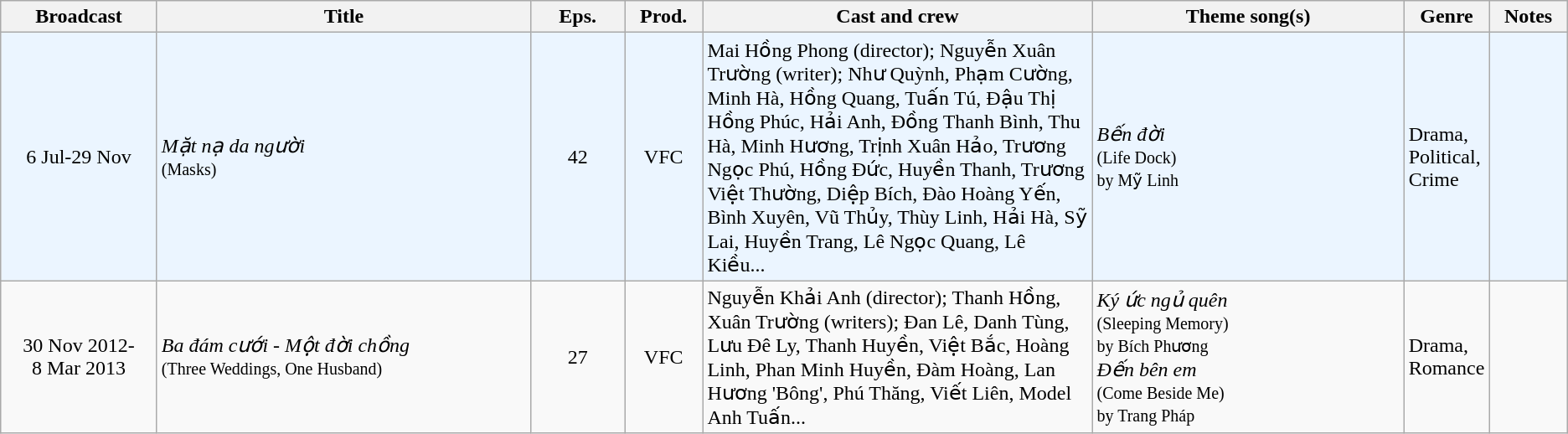<table class="wikitable sortable">
<tr>
<th style="width:10%;">Broadcast</th>
<th style="width:24%;">Title</th>
<th style="width:6%;">Eps.</th>
<th style="width:5%;">Prod.</th>
<th style="width:25%;">Cast and crew</th>
<th style="width:20%;">Theme song(s)</th>
<th style="width:5%;">Genre</th>
<th style="width:5%;">Notes</th>
</tr>
<tr ---- bgcolor="#ebf5ff">
<td style="text-align:center;">6 Jul-29 Nov <br></td>
<td><em>Mặt nạ da người</em> <br><small>(Masks)</small></td>
<td style="text-align:center;">42</td>
<td style="text-align:center;">VFC</td>
<td>Mai Hồng Phong (director); Nguyễn Xuân Trường (writer); Như Quỳnh, Phạm Cường, Minh Hà, Hồng Quang, Tuấn Tú, Đậu Thị Hồng Phúc, Hải Anh, Đồng Thanh Bình, Thu Hà, Minh Hương, Trịnh Xuân Hảo, Trương Ngọc Phú, Hồng Đức, Huyền Thanh, Trương Việt Thường, Diệp Bích, Đào Hoàng Yến, Bình Xuyên, Vũ Thủy, Thùy Linh, Hải Hà, Sỹ Lai, Huyền Trang, Lê Ngọc Quang, Lê Kiều...</td>
<td><em>Bến đời</em> <br><small>(Life Dock)</small><br><small>by Mỹ Linh</small></td>
<td>Drama, Political, Crime</td>
<td></td>
</tr>
<tr>
<td style="text-align:center;">30 Nov 2012-<br>8 Mar 2013 <br></td>
<td><em>Ba đám cưới - Một đời chồng</em> <br><small>(Three Weddings, One Husband)</small></td>
<td style="text-align:center;">27</td>
<td style="text-align:center;">VFC</td>
<td>Nguyễn Khải Anh (director); Thanh Hồng, Xuân Trường (writers); Đan Lê, Danh Tùng, Lưu Đê Ly, Thanh Huyền, Việt Bắc, Hoàng Linh, Phan Minh Huyền, Đàm Hoàng, Lan Hương 'Bông', Phú Thăng, Viết Liên, Model Anh Tuấn...</td>
<td><em>Ký ức ngủ quên</em> <br><small>(Sleeping Memory)<br>by Bích Phương</small><br><em>Đến bên em</em> <br><small>(Come Beside Me)<br>by Trang Pháp</small></td>
<td>Drama, Romance</td>
<td></td>
</tr>
</table>
